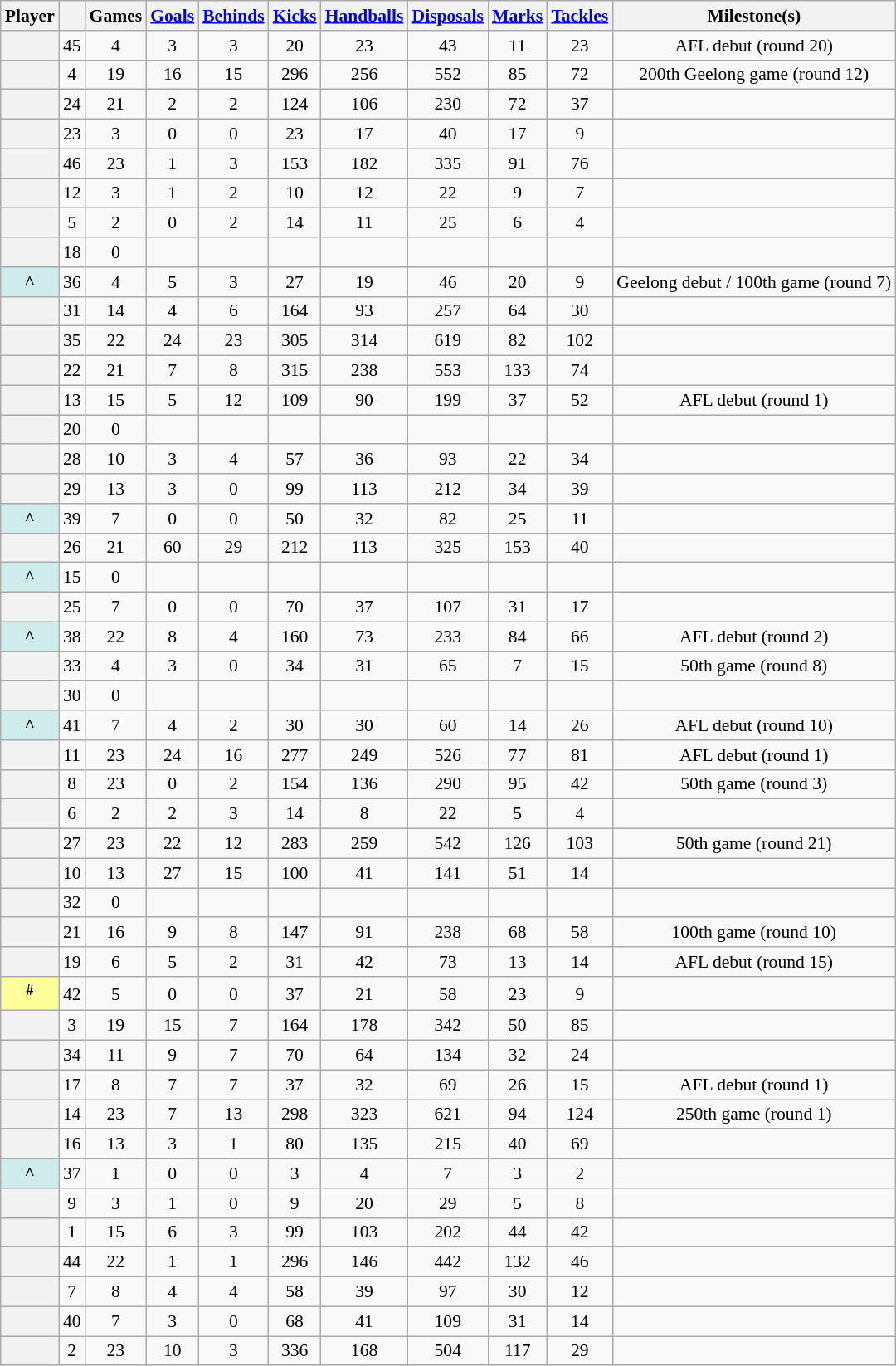<table class="wikitable plainrowheaders sortable" style="text-align:center; font-size:90%">
<tr>
<th scope="col">Player</th>
<th scope="col"></th>
<th scope="col" width:3em>Games</th>
<th scope="col" width:3em><a href='#'>Goals</a></th>
<th scope="col" width:3em><a href='#'>Behinds</a></th>
<th scope="col" width:3em><a href='#'>Kicks</a></th>
<th scope="col" width:3em><a href='#'>Handballs</a></th>
<th scope="col" width:3em><a href='#'>Disposals</a></th>
<th scope="col" width:3em><a href='#'>Marks</a></th>
<th scope="col" width:3em><a href='#'>Tackles</a></th>
<th scope="col" class="unsortable">Milestone(s)</th>
</tr>
<tr>
<th scope="row"></th>
<td>45</td>
<td>4</td>
<td>3</td>
<td>3</td>
<td>20</td>
<td>23</td>
<td>43</td>
<td>11</td>
<td>23</td>
<td>AFL debut (round 20)</td>
</tr>
<tr>
<th scope="row"></th>
<td>4</td>
<td>19</td>
<td>16</td>
<td>15</td>
<td>296</td>
<td>256</td>
<td>552</td>
<td>85</td>
<td>72</td>
<td>200th Geelong game (round 12)</td>
</tr>
<tr>
<th scope="row"></th>
<td>24</td>
<td>21</td>
<td>2</td>
<td>2</td>
<td>124</td>
<td>106</td>
<td>230</td>
<td>72</td>
<td>37</td>
<td></td>
</tr>
<tr>
<th scope="row"></th>
<td>23</td>
<td>3</td>
<td>0</td>
<td>0</td>
<td>23</td>
<td>17</td>
<td>40</td>
<td>17</td>
<td>9</td>
<td></td>
</tr>
<tr>
<th scope="row"></th>
<td>46</td>
<td>23</td>
<td>1</td>
<td>3</td>
<td>153</td>
<td>182</td>
<td>335</td>
<td>91</td>
<td>76</td>
<td></td>
</tr>
<tr>
<th scope="row"></th>
<td>12</td>
<td>3</td>
<td>1</td>
<td>2</td>
<td>10</td>
<td>12</td>
<td>22</td>
<td>9</td>
<td>7</td>
<td></td>
</tr>
<tr>
<th scope="row"></th>
<td>5</td>
<td>2</td>
<td>0</td>
<td>2</td>
<td>14</td>
<td>11</td>
<td>25</td>
<td>6</td>
<td>4</td>
<td></td>
</tr>
<tr>
<th scope="row"></th>
<td>18</td>
<td>0</td>
<td></td>
<td></td>
<td></td>
<td></td>
<td></td>
<td></td>
<td></td>
<td></td>
</tr>
<tr>
<th scope="row" style="background:#cfecec;">^</th>
<td>36</td>
<td>4</td>
<td>5</td>
<td>3</td>
<td>27</td>
<td>19</td>
<td>46</td>
<td>20</td>
<td>9</td>
<td>Geelong debut / 100th game (round 7)</td>
</tr>
<tr>
<th scope="row"></th>
<td>31</td>
<td>14</td>
<td>4</td>
<td>6</td>
<td>164</td>
<td>93</td>
<td>257</td>
<td>64</td>
<td>30</td>
<td></td>
</tr>
<tr>
<th scope="row"></th>
<td>35</td>
<td>22</td>
<td>24</td>
<td>23</td>
<td>305</td>
<td>314</td>
<td>619</td>
<td>82</td>
<td>102</td>
<td></td>
</tr>
<tr>
<th scope="row"></th>
<td>22</td>
<td>21</td>
<td>7</td>
<td>8</td>
<td>315</td>
<td>238</td>
<td>553</td>
<td>133</td>
<td>74</td>
<td></td>
</tr>
<tr>
<th scope="row"></th>
<td>13</td>
<td>15</td>
<td>5</td>
<td>12</td>
<td>109</td>
<td>90</td>
<td>199</td>
<td>37</td>
<td>52</td>
<td>AFL debut (round 1)</td>
</tr>
<tr>
<th scope="row"></th>
<td>20</td>
<td>0</td>
<td></td>
<td></td>
<td></td>
<td></td>
<td></td>
<td></td>
<td></td>
<td></td>
</tr>
<tr>
<th scope="row"></th>
<td>28</td>
<td>10</td>
<td>3</td>
<td>4</td>
<td>57</td>
<td>36</td>
<td>93</td>
<td>22</td>
<td>34</td>
<td></td>
</tr>
<tr>
<th scope="row"></th>
<td>29</td>
<td>13</td>
<td>3</td>
<td>0</td>
<td>99</td>
<td>113</td>
<td>212</td>
<td>34</td>
<td>39</td>
<td></td>
</tr>
<tr>
<th scope="row" style="background:#cfecec;">^</th>
<td>39</td>
<td>7</td>
<td>0</td>
<td>0</td>
<td>50</td>
<td>32</td>
<td>82</td>
<td>25</td>
<td>11</td>
<td></td>
</tr>
<tr>
<th scope="row"></th>
<td>26</td>
<td>21</td>
<td>60</td>
<td>29</td>
<td>212</td>
<td>113</td>
<td>325</td>
<td>153</td>
<td>40</td>
<td></td>
</tr>
<tr>
<th scope="row" style="background:#cfecec;">^</th>
<td>15</td>
<td>0</td>
<td></td>
<td></td>
<td></td>
<td></td>
<td></td>
<td></td>
<td></td>
<td></td>
</tr>
<tr>
<th scope="row"></th>
<td>25</td>
<td>7</td>
<td>0</td>
<td>0</td>
<td>70</td>
<td>37</td>
<td>107</td>
<td>31</td>
<td>17</td>
<td></td>
</tr>
<tr>
<th scope="row" style="background:#cfecec;">^</th>
<td>38</td>
<td>22</td>
<td>8</td>
<td>4</td>
<td>160</td>
<td>73</td>
<td>233</td>
<td>84</td>
<td>66</td>
<td>AFL debut (round 2)</td>
</tr>
<tr>
<th scope="row"></th>
<td>33</td>
<td>4</td>
<td>3</td>
<td>0</td>
<td>34</td>
<td>31</td>
<td>65</td>
<td>7</td>
<td>15</td>
<td>50th game (round 8)</td>
</tr>
<tr>
<th scope="row"></th>
<td>30</td>
<td>0</td>
<td></td>
<td></td>
<td></td>
<td></td>
<td></td>
<td></td>
<td></td>
<td></td>
</tr>
<tr>
<th scope="row" style="background:#cfecec;">^</th>
<td>41</td>
<td>7</td>
<td>4</td>
<td>2</td>
<td>30</td>
<td>30</td>
<td>60</td>
<td>14</td>
<td>26</td>
<td>AFL debut (round 10)</td>
</tr>
<tr>
<th scope="row"></th>
<td>11</td>
<td>23</td>
<td>24</td>
<td>16</td>
<td>277</td>
<td>249</td>
<td>526</td>
<td>77</td>
<td>81</td>
<td>AFL debut (round 1)</td>
</tr>
<tr>
<th scope="row"></th>
<td>8</td>
<td>23</td>
<td>0</td>
<td>2</td>
<td>154</td>
<td>136</td>
<td>290</td>
<td>95</td>
<td>42</td>
<td>50th game (round 3)</td>
</tr>
<tr>
<th scope="row"></th>
<td>6</td>
<td>2</td>
<td>2</td>
<td>3</td>
<td>14</td>
<td>8</td>
<td>22</td>
<td>5</td>
<td>4</td>
<td></td>
</tr>
<tr>
<th scope="row"></th>
<td>27</td>
<td>23</td>
<td>22</td>
<td>12</td>
<td>283</td>
<td>259</td>
<td>542</td>
<td>126</td>
<td>103</td>
<td>50th game (round 21)</td>
</tr>
<tr>
<th scope="row"></th>
<td>10</td>
<td>13</td>
<td>27</td>
<td>15</td>
<td>100</td>
<td>41</td>
<td>141</td>
<td>51</td>
<td>14</td>
<td></td>
</tr>
<tr>
<th scope="row"></th>
<td>32</td>
<td>0</td>
<td></td>
<td></td>
<td></td>
<td></td>
<td></td>
<td></td>
<td></td>
<td></td>
</tr>
<tr>
<th scope="row"></th>
<td>21</td>
<td>16</td>
<td>9</td>
<td>8</td>
<td>147</td>
<td>91</td>
<td>238</td>
<td>68</td>
<td>58</td>
<td>100th game (round 10)</td>
</tr>
<tr>
<th scope="row"></th>
<td>19</td>
<td>6</td>
<td>5</td>
<td>2</td>
<td>31</td>
<td>42</td>
<td>73</td>
<td>13</td>
<td>14</td>
<td>AFL debut (round 15)</td>
</tr>
<tr>
<th scope="row" style="background:#ff9;"><sup>#</sup></th>
<td>42</td>
<td>5</td>
<td>0</td>
<td>0</td>
<td>37</td>
<td>21</td>
<td>58</td>
<td>23</td>
<td>9</td>
<td></td>
</tr>
<tr>
<th scope="row"></th>
<td>3</td>
<td>19</td>
<td>15</td>
<td>7</td>
<td>164</td>
<td>178</td>
<td>342</td>
<td>50</td>
<td>85</td>
<td></td>
</tr>
<tr>
<th scope="row"></th>
<td>34</td>
<td>11</td>
<td>9</td>
<td>7</td>
<td>70</td>
<td>64</td>
<td>134</td>
<td>32</td>
<td>24</td>
<td></td>
</tr>
<tr>
<th scope="row"></th>
<td>17</td>
<td>8</td>
<td>7</td>
<td>7</td>
<td>37</td>
<td>32</td>
<td>69</td>
<td>26</td>
<td>15</td>
<td>AFL debut (round 1)</td>
</tr>
<tr>
<th scope="row"></th>
<td>14</td>
<td>23</td>
<td>7</td>
<td>13</td>
<td>298</td>
<td>323</td>
<td>621</td>
<td>94</td>
<td>124</td>
<td>250th game (round 1)</td>
</tr>
<tr>
<th scope="row"></th>
<td>16</td>
<td>13</td>
<td>3</td>
<td>1</td>
<td>80</td>
<td>135</td>
<td>215</td>
<td>40</td>
<td>69</td>
<td></td>
</tr>
<tr>
<th scope="row" style="background:#cfecec;">^</th>
<td>37</td>
<td>1</td>
<td>0</td>
<td>0</td>
<td>3</td>
<td>4</td>
<td>7</td>
<td>3</td>
<td>2</td>
<td></td>
</tr>
<tr>
<th scope="row"></th>
<td>9</td>
<td>3</td>
<td>1</td>
<td>0</td>
<td>9</td>
<td>20</td>
<td>29</td>
<td>5</td>
<td>8</td>
<td></td>
</tr>
<tr>
<th scope="row"></th>
<td>1</td>
<td>15</td>
<td>6</td>
<td>3</td>
<td>99</td>
<td>103</td>
<td>202</td>
<td>44</td>
<td>42</td>
<td></td>
</tr>
<tr>
<th scope="row"></th>
<td>44</td>
<td>22</td>
<td>1</td>
<td>1</td>
<td>296</td>
<td>146</td>
<td>442</td>
<td>132</td>
<td>46</td>
<td></td>
</tr>
<tr>
<th scope="row"></th>
<td>7</td>
<td>8</td>
<td>4</td>
<td>4</td>
<td>58</td>
<td>39</td>
<td>97</td>
<td>30</td>
<td>12</td>
<td></td>
</tr>
<tr>
<th scope="row"></th>
<td>40</td>
<td>7</td>
<td>3</td>
<td>0</td>
<td>68</td>
<td>41</td>
<td>109</td>
<td>31</td>
<td>14</td>
<td></td>
</tr>
<tr>
<th scope="row"></th>
<td>2</td>
<td>23</td>
<td>10</td>
<td>3</td>
<td>336</td>
<td>168</td>
<td>504</td>
<td>117</td>
<td>29</td>
<td></td>
</tr>
</table>
